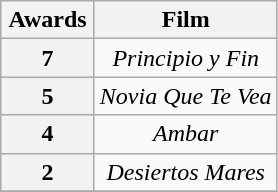<table class="wikitable plainrowheaders" style="text-align:center;">
<tr>
<th scope="col" width="55">Awards</th>
<th scope="col" align="center">Film</th>
</tr>
<tr>
<th scope=row rowspan=1 style="text-align:center">7</th>
<td><em>Principio y Fin</em></td>
</tr>
<tr>
<th scope=row rowspan=1 style="text-align:center">5</th>
<td><em>Novia Que Te Vea</em></td>
</tr>
<tr>
<th scope=row rowspan=1 style="text-align:center">4</th>
<td><em>Ambar</em></td>
</tr>
<tr>
<th scope=row rowspan=1 style="text-align:center">2</th>
<td><em>Desiertos Mares</em></td>
</tr>
<tr>
</tr>
</table>
